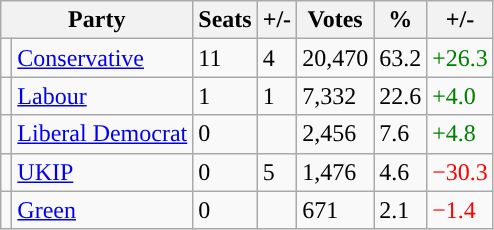<table class="wikitable">
<tr>
<th colspan="2">Party</th>
<th>Seats</th>
<th>+/-</th>
<th>Votes</th>
<th>%</th>
<th>+/-</th>
</tr>
<tr>
<td style="background-color: "></td>
<td><a href='#'>Conservative</a></td>
<td>11</td>
<td> 4</td>
<td>20,470</td>
<td>63.2</td>
<td style="color:green">+26.3</td>
</tr>
<tr>
<td style="background-color: "></td>
<td><a href='#'>Labour</a></td>
<td>1</td>
<td> 1</td>
<td>7,332</td>
<td>22.6</td>
<td style="color:green">+4.0</td>
</tr>
<tr>
<td style="background-color: "></td>
<td><a href='#'>Liberal Democrat</a></td>
<td>0</td>
<td></td>
<td>2,456</td>
<td>7.6</td>
<td style="color:green">+4.8</td>
</tr>
<tr>
<td style="background-color:"></td>
<td><a href='#'>UKIP</a></td>
<td>0</td>
<td> 5</td>
<td>1,476</td>
<td>4.6</td>
<td style="color:red">−30.3</td>
</tr>
<tr>
<td style="background-color: "></td>
<td><a href='#'>Green</a></td>
<td>0</td>
<td></td>
<td>671</td>
<td>2.1</td>
<td style="color:red">−1.4</td>
</tr>
</table>
